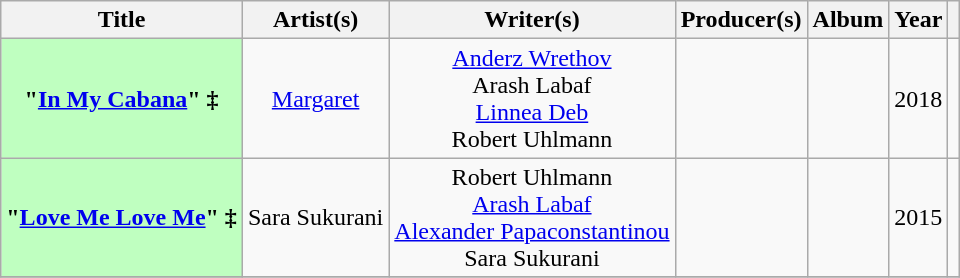<table class="wikitable sortable plainrowheaders" style="text-align:center;">
<tr>
<th scope="col">Title</th>
<th scope="col">Artist(s)</th>
<th scope="col" class="unsortable">Writer(s)</th>
<th scope="col" class="unsortable">Producer(s)</th>
<th scope="col" data-sort-type="text">Album</th>
<th scope="col">Year</th>
<th scope="col" class="unsortable"></th>
</tr>
<tr>
<th scope="row" style="background-color:#bfffc0"> "<a href='#'>In My Cabana</a>" ‡</th>
<td><a href='#'>Margaret</a></td>
<td><a href='#'>Anderz Wrethov</a><br>Arash Labaf<br><a href='#'>Linnea Deb</a><br>Robert Uhlmann</td>
<td></td>
<td></td>
<td>2018</td>
<td></td>
</tr>
<tr>
<th scope="row" style="background-color:#bfffc0"> "<a href='#'>Love Me Love Me</a>" ‡</th>
<td>Sara Sukurani</td>
<td>Robert Uhlmann<br><a href='#'>Arash Labaf</a><br><a href='#'>Alexander Papaconstantinou</a><br>Sara Sukurani</td>
<td></td>
<td></td>
<td>2015</td>
<td></td>
</tr>
<tr>
</tr>
</table>
